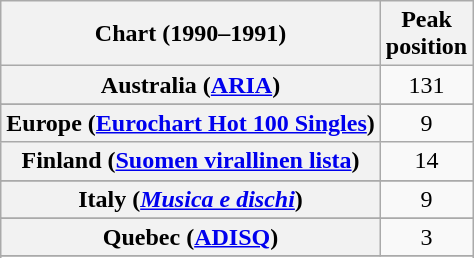<table class="wikitable sortable plainrowheaders" style="text-align:center">
<tr>
<th scope="col">Chart (1990–1991)</th>
<th scope="col">Peak<br>position</th>
</tr>
<tr>
<th scope="row">Australia (<a href='#'>ARIA</a>)</th>
<td>131</td>
</tr>
<tr>
</tr>
<tr>
</tr>
<tr>
</tr>
<tr>
<th scope="row">Europe (<a href='#'>Eurochart Hot 100 Singles</a>)</th>
<td>9</td>
</tr>
<tr>
<th scope="row">Finland (<a href='#'>Suomen virallinen lista</a>)</th>
<td>14</td>
</tr>
<tr>
</tr>
<tr>
</tr>
<tr>
</tr>
<tr>
<th scope="row">Italy (<em><a href='#'>Musica e dischi</a></em>)</th>
<td>9</td>
</tr>
<tr>
</tr>
<tr>
</tr>
<tr>
</tr>
<tr>
<th scope="row">Quebec (<a href='#'>ADISQ</a>)</th>
<td align="center">3</td>
</tr>
<tr>
</tr>
<tr>
</tr>
<tr>
</tr>
</table>
